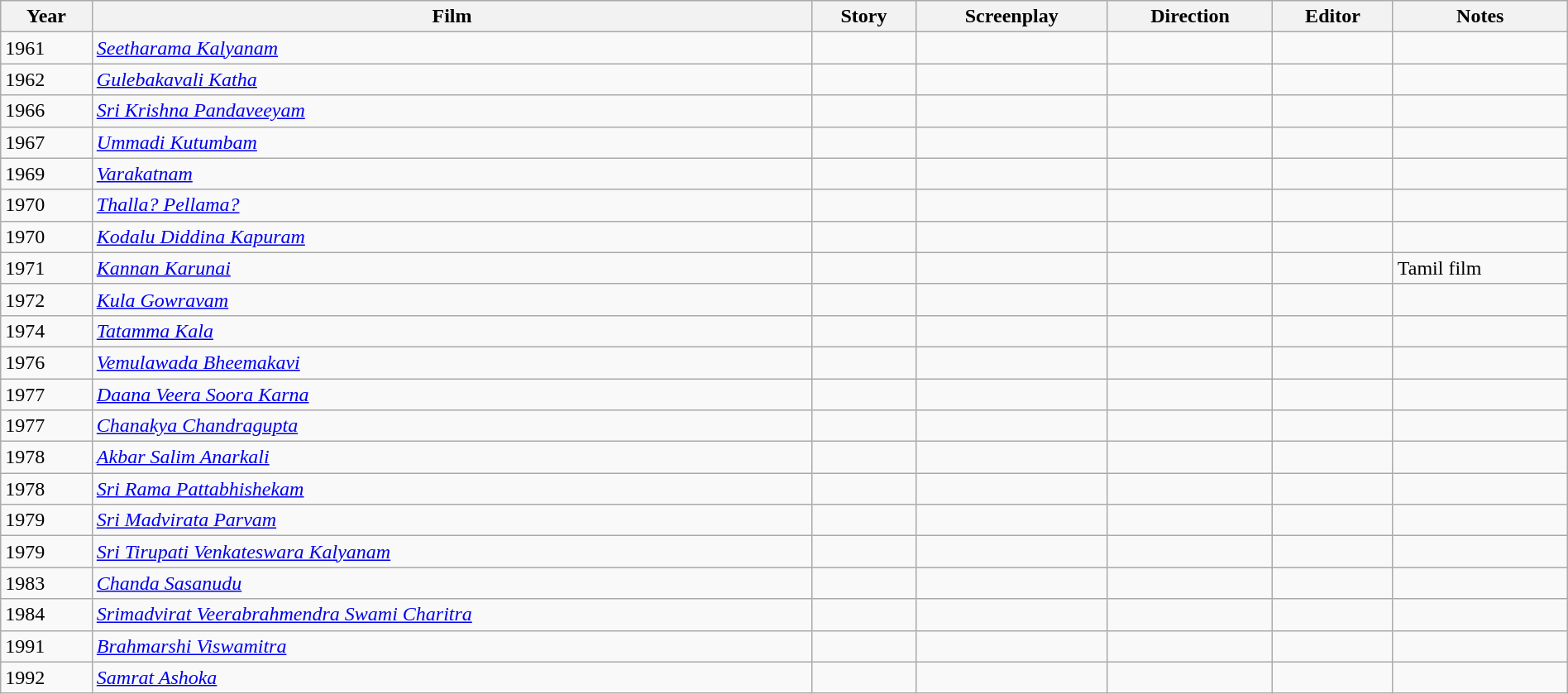<table class="wikitable sortable plainrowheaders" style="width:100%;">
<tr>
<th scope="col">Year</th>
<th scope="col">Film</th>
<th scope="col">Story</th>
<th scope="col">Screenplay</th>
<th scope="col">Direction</th>
<th scope="col">Editor</th>
<th scope="col" class="unsortable">Notes</th>
</tr>
<tr>
<td>1961</td>
<td><em><a href='#'>Seetharama Kalyanam</a></em></td>
<td></td>
<td></td>
<td></td>
<td></td>
<td></td>
</tr>
<tr>
<td>1962</td>
<td><em><a href='#'>Gulebakavali Katha</a></em></td>
<td></td>
<td></td>
<td></td>
<td></td>
<td></td>
</tr>
<tr>
<td>1966</td>
<td><em><a href='#'>Sri Krishna Pandaveeyam</a></em></td>
<td></td>
<td></td>
<td></td>
<td></td>
<td></td>
</tr>
<tr>
<td>1967</td>
<td><em><a href='#'>Ummadi Kutumbam</a></em></td>
<td></td>
<td></td>
<td></td>
<td></td>
<td></td>
</tr>
<tr>
<td>1969</td>
<td><em><a href='#'>Varakatnam</a></em></td>
<td></td>
<td></td>
<td></td>
<td></td>
<td></td>
</tr>
<tr>
<td>1970</td>
<td><em><a href='#'>Thalla? Pellama?</a></em></td>
<td></td>
<td></td>
<td></td>
<td></td>
<td></td>
</tr>
<tr>
<td>1970</td>
<td><em><a href='#'>Kodalu Diddina Kapuram</a></em></td>
<td></td>
<td></td>
<td></td>
<td></td>
<td></td>
</tr>
<tr>
<td>1971</td>
<td><em><a href='#'>Kannan Karunai</a></em></td>
<td></td>
<td></td>
<td></td>
<td></td>
<td>Tamil film</td>
</tr>
<tr>
<td>1972</td>
<td><em><a href='#'>Kula Gowravam</a></em></td>
<td></td>
<td></td>
<td></td>
<td></td>
<td></td>
</tr>
<tr>
<td>1974</td>
<td><em><a href='#'>Tatamma Kala</a></em></td>
<td></td>
<td></td>
<td></td>
<td></td>
<td></td>
</tr>
<tr>
<td>1976</td>
<td><a href='#'><em>Vemulawada Bheemakavi</em></a></td>
<td></td>
<td></td>
<td></td>
<td></td>
<td></td>
</tr>
<tr>
<td>1977</td>
<td><em><a href='#'>Daana Veera Soora Karna</a></em></td>
<td></td>
<td></td>
<td></td>
<td></td>
<td></td>
</tr>
<tr>
<td>1977</td>
<td><em><a href='#'>Chanakya Chandragupta</a></em></td>
<td></td>
<td></td>
<td></td>
<td></td>
<td></td>
</tr>
<tr>
<td>1978</td>
<td><em><a href='#'>Akbar Salim Anarkali</a></em></td>
<td></td>
<td></td>
<td></td>
<td></td>
<td></td>
</tr>
<tr>
<td>1978</td>
<td><em><a href='#'>Sri Rama Pattabhishekam</a></em></td>
<td></td>
<td></td>
<td></td>
<td></td>
<td></td>
</tr>
<tr>
<td>1979</td>
<td><em><a href='#'>Sri Madvirata Parvam</a></em></td>
<td></td>
<td></td>
<td></td>
<td></td>
<td></td>
</tr>
<tr>
<td>1979</td>
<td><em><a href='#'>Sri Tirupati Venkateswara Kalyanam</a></em></td>
<td></td>
<td></td>
<td></td>
<td></td>
<td></td>
</tr>
<tr>
<td>1983</td>
<td><em><a href='#'>Chanda Sasanudu</a></em></td>
<td></td>
<td></td>
<td></td>
<td></td>
<td></td>
</tr>
<tr>
<td>1984</td>
<td><em><a href='#'>Srimadvirat Veerabrahmendra Swami Charitra</a></em></td>
<td></td>
<td></td>
<td></td>
<td></td>
<td></td>
</tr>
<tr>
<td>1991</td>
<td><em><a href='#'>Brahmarshi Viswamitra</a></em></td>
<td></td>
<td></td>
<td></td>
<td></td>
<td></td>
</tr>
<tr>
<td>1992</td>
<td><em><a href='#'>Samrat Ashoka</a></em></td>
<td></td>
<td></td>
<td></td>
<td></td>
<td></td>
</tr>
</table>
